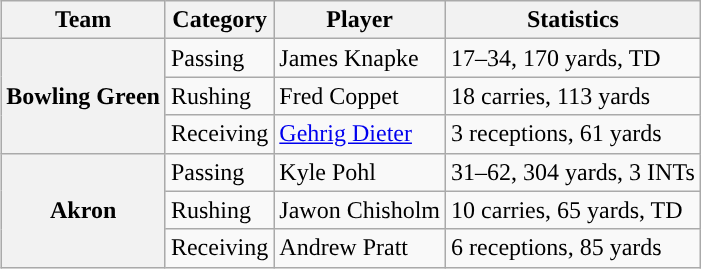<table class="wikitable" style="float:right">
<tr>
<th>Team</th>
<th>Category</th>
<th>Player</th>
<th>Statistics</th>
</tr>
<tr>
<th rowspan=3>Bowling Green</th>
<td>Passing</td>
<td>James Knapke</td>
<td>17–34, 170 yards, TD</td>
</tr>
<tr>
<td>Rushing</td>
<td>Fred Coppet</td>
<td>18 carries, 113 yards</td>
</tr>
<tr>
<td>Receiving</td>
<td><a href='#'>Gehrig Dieter</a></td>
<td>3 receptions, 61 yards</td>
</tr>
<tr>
<th rowspan=3>Akron</th>
<td>Passing</td>
<td>Kyle Pohl</td>
<td>31–62, 304 yards, 3 INTs</td>
</tr>
<tr>
<td>Rushing</td>
<td>Jawon Chisholm</td>
<td>10 carries, 65 yards, TD</td>
</tr>
<tr>
<td>Receiving</td>
<td>Andrew Pratt</td>
<td>6 receptions, 85 yards</td>
</tr>
</table>
